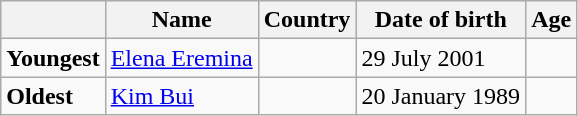<table class="wikitable">
<tr>
<th></th>
<th><strong>Name</strong></th>
<th><strong>Country</strong></th>
<th><strong>Date of birth</strong></th>
<th><strong>Age</strong></th>
</tr>
<tr>
<td><strong>Youngest</strong></td>
<td><a href='#'>Elena Eremina</a></td>
<td></td>
<td>29 July 2001</td>
<td></td>
</tr>
<tr>
<td><strong>Oldest</strong></td>
<td><a href='#'>Kim Bui</a></td>
<td></td>
<td>20 January 1989</td>
<td></td>
</tr>
</table>
